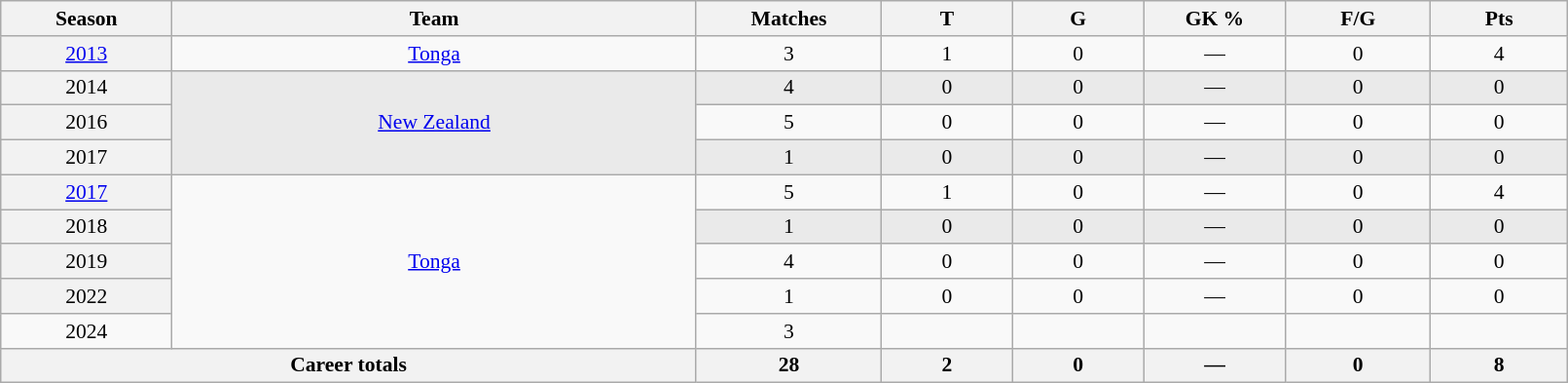<table class="wikitable sortable"  style="font-size:90%; text-align:center; width:85%;">
<tr>
<th width=2%>Season</th>
<th width=8%>Team</th>
<th width=2%>Matches</th>
<th width=2%>T</th>
<th width=2%>G</th>
<th width=2%>GK %</th>
<th width=2%>F/G</th>
<th width=2%>Pts</th>
</tr>
<tr>
<th scope="row" style="text-align:center; font-weight:normal"><a href='#'>2013</a></th>
<td style="text-align:center;"> <a href='#'>Tonga</a></td>
<td>3</td>
<td>1</td>
<td>0</td>
<td>—</td>
<td>0</td>
<td>4</td>
</tr>
<tr style="background:#eaeaea;">
<th scope="row" style="text-align:center; font-weight:normal">2014</th>
<td rowspan="3" style="text-align:center;"> <a href='#'>New Zealand</a></td>
<td>4</td>
<td>0</td>
<td>0</td>
<td>—</td>
<td>0</td>
<td>0</td>
</tr>
<tr>
<th scope="row" style="text-align:center; font-weight:normal">2016</th>
<td>5</td>
<td>0</td>
<td>0</td>
<td>—</td>
<td>0</td>
<td>0</td>
</tr>
<tr style="background:#eaeaea;">
<th scope="row" style="text-align:center; font-weight:normal">2017</th>
<td>1</td>
<td>0</td>
<td>0</td>
<td>—</td>
<td>0</td>
<td>0</td>
</tr>
<tr>
<th scope="row" style="text-align:center; font-weight:normal"><a href='#'>2017</a></th>
<td rowspan="5" style="text-align:center;"> <a href='#'>Tonga</a></td>
<td>5</td>
<td>1</td>
<td>0</td>
<td>—</td>
<td>0</td>
<td>4</td>
</tr>
<tr style="background:#eaeaea;">
<th scope="row" style="text-align:center; font-weight:normal">2018</th>
<td>1</td>
<td>0</td>
<td>0</td>
<td>—</td>
<td>0</td>
<td>0</td>
</tr>
<tr>
<th scope="row" style="text-align:center; font-weight:normal">2019</th>
<td>4</td>
<td>0</td>
<td>0</td>
<td>—</td>
<td>0</td>
<td>0</td>
</tr>
<tr>
<th scope="row" style="text-align:center; font-weight:normal">2022</th>
<td>1</td>
<td>0</td>
<td>0</td>
<td>—</td>
<td>0</td>
<td>0</td>
</tr>
<tr>
<td>2024</td>
<td>3</td>
<td></td>
<td></td>
<td></td>
<td></td>
<td></td>
</tr>
<tr class="sortbottom">
<th colspan="2">Career totals</th>
<th>28</th>
<th>2</th>
<th>0</th>
<th>—</th>
<th>0</th>
<th>8</th>
</tr>
</table>
